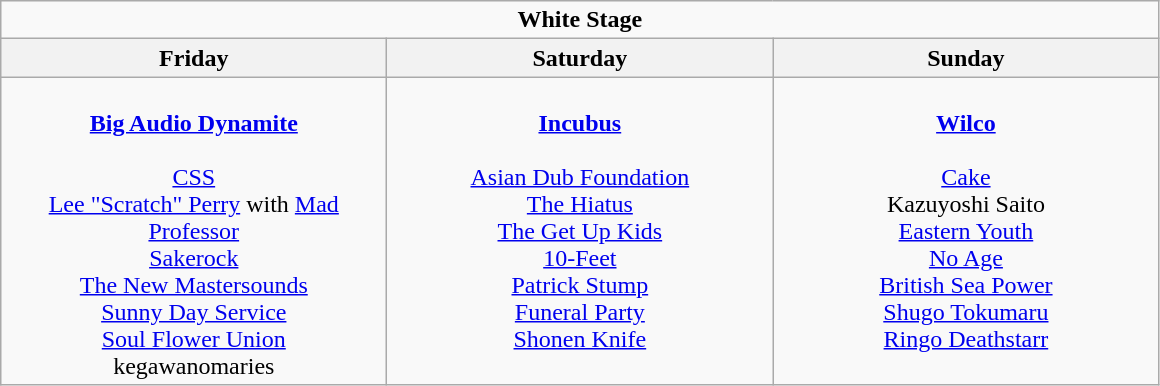<table class="wikitable">
<tr>
<td colspan="3" style="text-align:center;"><strong>White Stage</strong></td>
</tr>
<tr>
<th>Friday</th>
<th>Saturday</th>
<th>Sunday</th>
</tr>
<tr>
<td style="text-align:center; vertical-align:top; width:250px;"><br><strong><a href='#'>Big Audio Dynamite</a></strong>
<br>
<br> <a href='#'>CSS</a>
<br> <a href='#'>Lee "Scratch" Perry</a> with <a href='#'>Mad Professor</a>
<br> <a href='#'>Sakerock</a>
<br> <a href='#'>The New Mastersounds</a>
<br> <a href='#'>Sunny Day Service</a>
<br> <a href='#'>Soul Flower Union</a>
<br> kegawanomaries</td>
<td style="text-align:center; vertical-align:top; width:250px;"><br><strong><a href='#'>Incubus</a></strong> 
<br>
<br> <a href='#'>Asian Dub Foundation</a>
<br> <a href='#'>The Hiatus</a>
<br> <a href='#'>The Get Up Kids</a>
<br> <a href='#'>10-Feet</a>
<br> <a href='#'>Patrick Stump</a>
<br> <a href='#'>Funeral Party</a>
<br> <a href='#'>Shonen Knife</a></td>
<td style="text-align:center; vertical-align:top; width:250px;"><br><strong><a href='#'>Wilco</a></strong>
<br>
<br> <a href='#'>Cake</a>
<br> Kazuyoshi Saito
<br> <a href='#'>Eastern Youth</a>
<br> <a href='#'>No Age</a>
<br> <a href='#'>British Sea Power</a>
<br> <a href='#'>Shugo Tokumaru</a>
<br> <a href='#'>Ringo Deathstarr</a></td>
</tr>
</table>
